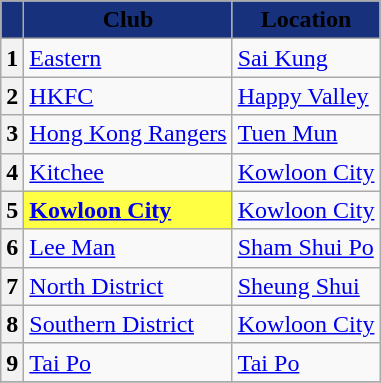<table class="wikitable sortable" style="text-align:left">
<tr>
<th style="background:#17317c;"></th>
<th style="background:#17317c;"><span>Club</span></th>
<th style="background:#17317c;"><span>Location</span></th>
</tr>
<tr>
<th>1</th>
<td><a href='#'>Eastern</a></td>
<td><a href='#'>Sai Kung</a></td>
</tr>
<tr>
<th>2</th>
<td><a href='#'>HKFC</a></td>
<td><a href='#'>Happy Valley</a></td>
</tr>
<tr>
<th>3</th>
<td><a href='#'>Hong Kong Rangers</a></td>
<td><a href='#'>Tuen Mun</a></td>
</tr>
<tr>
<th>4</th>
<td><a href='#'>Kitchee</a></td>
<td><a href='#'>Kowloon City</a></td>
</tr>
<tr>
<th>5</th>
<td bgcolor=#ffff44><strong><a href='#'>Kowloon City</a></strong></td>
<td><a href='#'>Kowloon City</a></td>
</tr>
<tr>
<th>6</th>
<td><a href='#'>Lee Man</a></td>
<td><a href='#'>Sham Shui Po</a></td>
</tr>
<tr>
<th>7</th>
<td><a href='#'>North District</a></td>
<td><a href='#'>Sheung Shui</a></td>
</tr>
<tr>
<th>8</th>
<td><a href='#'>Southern District</a></td>
<td><a href='#'>Kowloon City</a></td>
</tr>
<tr>
<th>9</th>
<td><a href='#'>Tai Po</a></td>
<td><a href='#'>Tai Po</a></td>
</tr>
<tr>
</tr>
</table>
